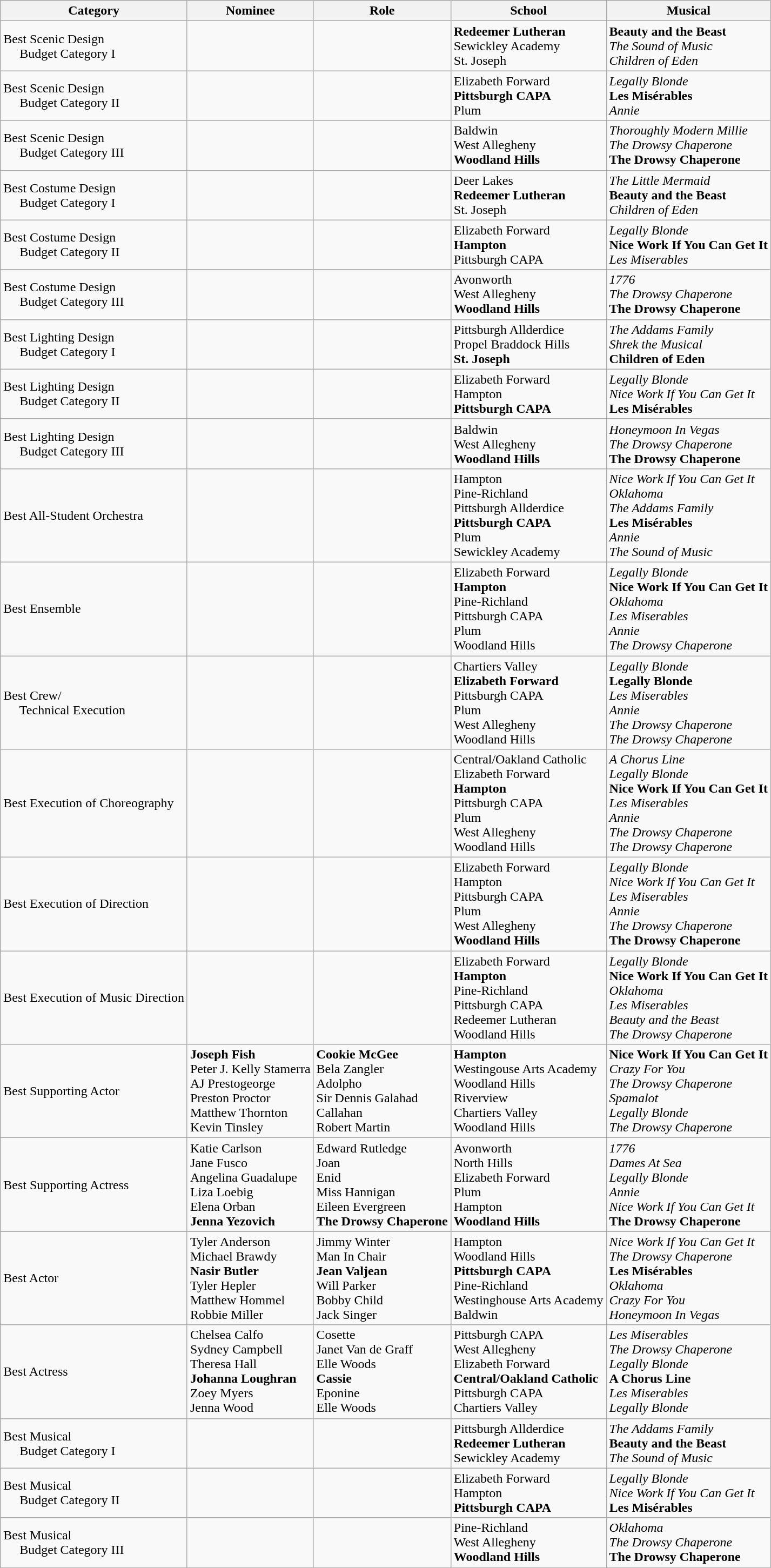<table class="wikitable">
<tr>
<th>Category</th>
<th>Nominee</th>
<th>Role</th>
<th>School</th>
<th>Musical</th>
</tr>
<tr>
<td>Best Scenic Design<br>     Budget Category I</td>
<td></td>
<td></td>
<td><strong>Redeemer Lutheran</strong><br>Sewickley Academy<br>St. Joseph</td>
<td><strong>Beauty and the Beast</strong><br><em>The Sound of Music</em><br><em>Children of Eden</em></td>
</tr>
<tr>
<td>Best Scenic Design<br>     Budget Category II</td>
<td></td>
<td></td>
<td>Elizabeth Forward<br><strong>Pittsburgh CAPA</strong><br>Plum<br></td>
<td><em>Legally Blonde</em><br><strong>Les Misérables</strong><br><em>Annie</em><br></td>
</tr>
<tr>
<td>Best Scenic Design<br>     Budget Category III</td>
<td></td>
<td></td>
<td>Baldwin<br>West Allegheny<br><strong>Woodland Hills</strong></td>
<td><em>Thoroughly Modern Millie</em><br><em>The Drowsy Chaperone</em><br><strong>The Drowsy Chaperone</strong></td>
</tr>
<tr>
<td>Best Costume Design<br>     Budget Category I</td>
<td></td>
<td></td>
<td>Deer Lakes<br><strong>Redeemer Lutheran</strong><br>St. Joseph</td>
<td><em>The Little Mermaid</em><br><strong>Beauty and the Beast</strong><br><em>Children of Eden</em></td>
</tr>
<tr>
<td>Best Costume Design<br>     Budget Category II</td>
<td></td>
<td></td>
<td>Elizabeth Forward<br><strong>Hampton</strong><br>Pittsburgh CAPA</td>
<td><em>Legally Blonde</em><br><strong>Nice Work If You Can Get It</strong> <br><em>Les Miserables</em></td>
</tr>
<tr>
<td>Best Costume Design<br>     Budget Category III</td>
<td></td>
<td></td>
<td>Avonworth<br>West Allegheny <br><strong>Woodland Hills</strong></td>
<td><em>1776</em><br><em>The Drowsy Chaperone</em><br><strong>The Drowsy Chaperone</strong></td>
</tr>
<tr>
<td>Best Lighting Design<br>     Budget Category I</td>
<td></td>
<td></td>
<td>Pittsburgh Allderdice<br>Propel Braddock Hills<br><strong>St. Joseph</strong></td>
<td><em>The Addams Family</em><br><em>Shrek the Musical</em><br><strong>Children of Eden</strong></td>
</tr>
<tr>
<td>Best Lighting Design<br>     Budget Category II</td>
<td></td>
<td></td>
<td>Elizabeth Forward<br>Hampton<br><strong>Pittsburgh CAPA</strong></td>
<td><em>Legally Blonde</em><br><em>Nice Work If You Can Get It</em><br><strong>Les Misérables</strong></td>
</tr>
<tr>
<td>Best Lighting Design<br>     Budget Category III</td>
<td></td>
<td></td>
<td>Baldwin<br>West Allegheny<br><strong>Woodland Hills</strong></td>
<td><em>Honeymoon In Vegas</em><br><em>The Drowsy Chaperone</em><br><strong>The Drowsy Chaperone</strong></td>
</tr>
<tr>
<td>Best All-Student Orchestra</td>
<td></td>
<td></td>
<td>Hampton<br>Pine-Richland<br>Pittsburgh Allderdice<br><strong>Pittsburgh CAPA</strong><br>Plum<br>Sewickley Academy</td>
<td><em>Nice Work If You Can Get It</em><br><em>Oklahoma</em> <br><em>The Addams Family</em><br><strong>Les Misérables</strong><br><em>Annie</em><br><em>The Sound of Music</em></td>
</tr>
<tr>
<td>Best Ensemble</td>
<td></td>
<td></td>
<td>Elizabeth Forward<br><strong>Hampton</strong><br>Pine-Richland<br>Pittsburgh CAPA<br>Plum<br>Woodland Hills</td>
<td><em>Legally Blonde</em><br><strong>Nice Work If You Can Get It</strong><br><em>Oklahoma</em><br><em>Les Miserables</em><br><em>Annie</em> <br><em>The Drowsy Chaperone</em></td>
</tr>
<tr>
<td>Best Crew/<br>     Technical Execution</td>
<td></td>
<td></td>
<td>Chartiers Valley<br><strong>Elizabeth Forward</strong><br>Pittsburgh CAPA<br>Plum<br>West Allegheny<br>Woodland Hills</td>
<td><em>Legally Blonde</em><br><strong>Legally Blonde</strong><br><em>Les Miserables</em><br><em>Annie</em> <br><em>The Drowsy Chaperone</em><br><em>The Drowsy Chaperone</em></td>
</tr>
<tr>
<td>Best Execution of Choreography</td>
<td></td>
<td></td>
<td>Central/Oakland Catholic<br>Elizabeth Forward<br><strong>Hampton</strong><br>Pittsburgh CAPA<br>Plum<br>West Allegheny<br>Woodland Hills</td>
<td><em>A Chorus Line</em><br><em>Legally Blonde</em><br><strong>Nice Work If You Can Get It</strong><br><em>Les Miserables</em><br><em>Annie</em><br><em>The Drowsy Chaperone</em><br><em>The Drowsy Chaperone</em></td>
</tr>
<tr>
<td>Best Execution of Direction</td>
<td></td>
<td></td>
<td>Elizabeth Forward<br> Hampton<br>Pittsburgh CAPA<br>Plum<br>West Allegheny<br><strong>Woodland Hills</strong></td>
<td><em>Legally Blonde</em><br><em>Nice Work If You Can Get It</em><br><em>Les Miserables</em><br><em>Annie</em><br><em>The Drowsy Chaperone</em><br><strong>The Drowsy Chaperone</strong></td>
</tr>
<tr>
<td>Best Execution of Music Direction</td>
<td></td>
<td></td>
<td>Elizabeth Forward<br><strong>Hampton</strong><br>Pine-Richland<br>Pittsburgh CAPA<br>Redeemer Lutheran<br>Woodland Hills</td>
<td><em>Legally Blonde</em><br><strong>Nice Work If You Can Get It</strong> <br><em>Oklahoma</em><br><em>Les Miserables</em><br><em>Beauty and the Beast</em><br><em>The Drowsy Chaperone</em></td>
</tr>
<tr>
<td>Best Supporting Actor</td>
<td><strong>Joseph Fish</strong><br>Peter J. Kelly Stamerra<br>AJ Prestogeorge<br>Preston Proctor<br>Matthew Thornton<br>Kevin Tinsley</td>
<td><strong>Cookie McGee</strong><br>Bela Zangler<br>Adolpho<br>Sir Dennis Galahad<br>Callahan<br>Robert Martin</td>
<td><strong>Hampton</strong><br>Westingouse Arts Academy<br>Woodland Hills<br>Riverview<br>Chartiers Valley<br>Woodland Hills</td>
<td><strong>Nice Work If You Can Get It</strong><br><em>Crazy For You</em> <br><em>The Drowsy Chaperone</em><br><em>Spamalot</em> <br><em>Legally Blonde</em><br><em>The Drowsy Chaperone</em></td>
</tr>
<tr>
<td>Best Supporting Actress</td>
<td>Katie Carlson<br>Jane Fusco<br>Angelina Guadalupe<br>Liza Loebig<br>Elena Orban<br><strong>Jenna Yezovich</strong></td>
<td>Edward Rutledge<br>Joan<br>Enid<br>Miss Hannigan<br>Eileen Evergreen<br><strong>The Drowsy Chaperone</strong></td>
<td>Avonworth<br>North Hills<br>Elizabeth Forward<br>Plum<br>Hampton<br><strong>Woodland Hills</strong></td>
<td><em>1776</em><br><em>Dames At Sea</em><br><em>Legally Blonde</em><br><em>Annie</em><br><em>Nice Work If You Can Get It</em><br><strong>The Drowsy Chaperone</strong></td>
</tr>
<tr>
<td>Best Actor</td>
<td>Tyler Anderson<br>Michael Brawdy<br><strong>Nasir Butler</strong><br>Tyler Hepler<br>Matthew Hommel<br>Robbie Miller</td>
<td>Jimmy Winter<br>Man In Chair<br><strong>Jean Valjean</strong><br>Will Parker<br>Bobby Child<br>Jack Singer</td>
<td>Hampton<br>Woodland Hills<br><strong>Pittsburgh CAPA</strong><br>Pine-Richland<br>Westinghouse Arts Academy<br>Baldwin</td>
<td><em>Nice Work If You Can Get It</em><br><em>The Drowsy Chaperone</em><br><strong>Les Misérables</strong><br><em>Oklahoma</em><br><em>Crazy For You</em><br><em>Honeymoon In Vegas</em></td>
</tr>
<tr>
<td>Best Actress</td>
<td>Chelsea Calfo<br>Sydney Campbell<br>Theresa Hall<br><strong>Johanna Loughran</strong><br>Zoey Myers <br>Jenna Wood</td>
<td>Cosette<br>Janet Van de Graff<br>Elle Woods<br><strong>Cassie</strong><br>Eponine<br>Elle Woods</td>
<td>Pittsburgh CAPA<br>West Allegheny<br>Elizabeth Forward<br><strong>Central/Oakland Catholic</strong><br>Pittsburgh CAPA<br>Chartiers Valley</td>
<td><em>Les Miserables</em><br><em>The Drowsy Chaperone</em><br><em>Legally Blonde</em><br><strong>A Chorus Line</strong><br><em>Les Miserables</em><br><em>Legally Blonde</em></td>
</tr>
<tr>
<td>Best Musical<br>     Budget Category I</td>
<td></td>
<td></td>
<td>Pittsburgh Allderdice<br><strong>Redeemer Lutheran</strong><br>Sewickley Academy</td>
<td><em>The Addams Family</em><br><strong>Beauty and the Beast</strong><br><em>The Sound of Music</em></td>
</tr>
<tr>
<td>Best Musical<br>     Budget Category II</td>
<td></td>
<td></td>
<td>Elizabeth Forward<br>Hampton<br><strong>Pittsburgh CAPA</strong></td>
<td><em>Legally Blonde</em><br><em>Nice Work If You Can Get It</em><br><strong>Les Misérables</strong></td>
</tr>
<tr>
<td>Best Musical<br>     Budget Category III</td>
<td></td>
<td></td>
<td>Pine-Richland<br>West Allegheny<br><strong>Woodland Hills</strong></td>
<td><em>Oklahoma</em><br><em>The Drowsy Chaperone</em><br><strong>The Drowsy Chaperone</strong></td>
</tr>
</table>
